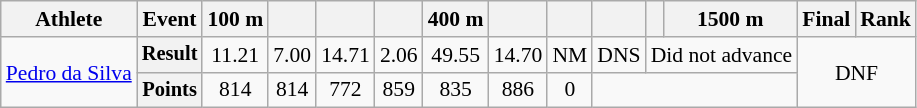<table class="wikitable" style="font-size:90%">
<tr>
<th>Athlete</th>
<th>Event</th>
<th>100 m</th>
<th></th>
<th></th>
<th></th>
<th>400 m</th>
<th></th>
<th></th>
<th></th>
<th></th>
<th>1500 m</th>
<th>Final</th>
<th>Rank</th>
</tr>
<tr align=center>
<td rowspan=2 align=left><a href='#'>Pedro da Silva</a></td>
<th style="font-size:95%">Result</th>
<td>11.21</td>
<td>7.00</td>
<td>14.71</td>
<td>2.06</td>
<td>49.55</td>
<td>14.70</td>
<td>NM</td>
<td>DNS</td>
<td colspan=2>Did not advance</td>
<td rowspan=2 colspan=2>DNF</td>
</tr>
<tr align=center>
<th style="font-size:95%">Points</th>
<td>814</td>
<td>814</td>
<td>772</td>
<td>859</td>
<td>835</td>
<td>886</td>
<td>0</td>
</tr>
</table>
